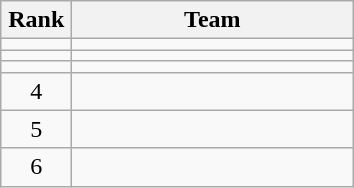<table class="wikitable" style="text-align: center;">
<tr>
<th width=40>Rank</th>
<th width=180>Team</th>
</tr>
<tr>
<td></td>
<td style="text-align:left;"></td>
</tr>
<tr align=center>
<td></td>
<td style="text-align:left;"></td>
</tr>
<tr>
<td></td>
<td style="text-align:left;"></td>
</tr>
<tr>
<td>4</td>
<td style="text-align:left;"></td>
</tr>
<tr>
<td>5</td>
<td style="text-align:left;"></td>
</tr>
<tr>
<td>6</td>
<td style="text-align:left;"></td>
</tr>
</table>
